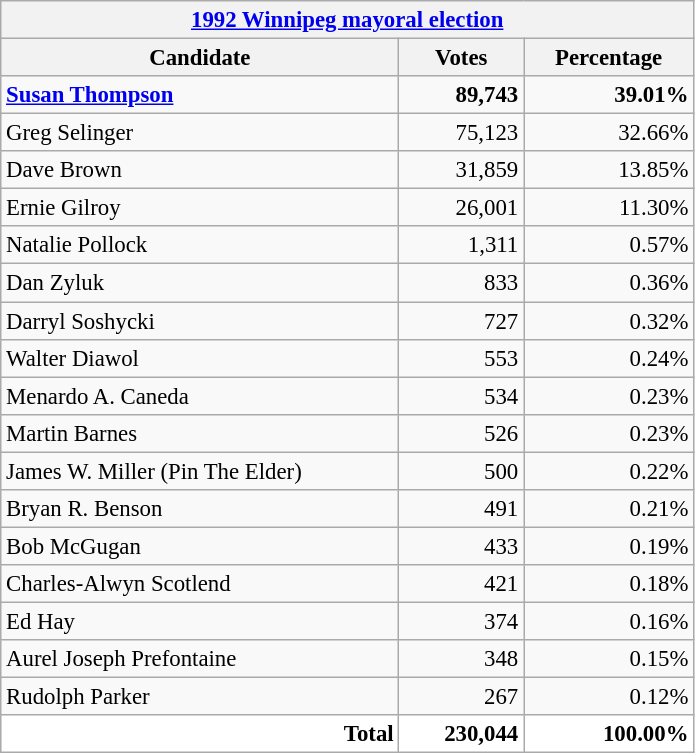<table class="wikitable" style="font-size: 95%;">
<tr>
<th colspan="3"><a href='#'>1992 Winnipeg mayoral election</a></th>
</tr>
<tr>
<th style="width: 17em">Candidate</th>
<th style="width: 5em">Votes</th>
<th style="width: 7em">Percentage</th>
</tr>
<tr>
<td><strong><a href='#'>Susan Thompson</a></strong></td>
<td align="right"><strong>89,743</strong></td>
<td align="right"><strong>39.01%</strong></td>
</tr>
<tr>
<td>Greg Selinger</td>
<td align="right">75,123</td>
<td align="right">32.66%</td>
</tr>
<tr>
<td>Dave Brown</td>
<td align="right">31,859</td>
<td align="right">13.85%</td>
</tr>
<tr>
<td>Ernie Gilroy</td>
<td align="right">26,001</td>
<td align="right">11.30%</td>
</tr>
<tr>
<td>Natalie Pollock</td>
<td align="right">1,311</td>
<td align="right">0.57%</td>
</tr>
<tr>
<td>Dan Zyluk</td>
<td align="right">833</td>
<td align="right">0.36%</td>
</tr>
<tr>
<td>Darryl Soshycki</td>
<td align="right">727</td>
<td align="right">0.32%</td>
</tr>
<tr>
<td>Walter Diawol</td>
<td align="right">553</td>
<td align="right">0.24%</td>
</tr>
<tr>
<td>Menardo A. Caneda</td>
<td align="right">534</td>
<td align="right">0.23%</td>
</tr>
<tr>
<td>Martin Barnes</td>
<td align="right">526</td>
<td align="right">0.23%</td>
</tr>
<tr>
<td>James W. Miller (Pin The Elder)</td>
<td align="right">500</td>
<td align="right">0.22%</td>
</tr>
<tr>
<td>Bryan R. Benson</td>
<td align="right">491</td>
<td align="right">0.21%</td>
</tr>
<tr>
<td>Bob McGugan</td>
<td align="right">433</td>
<td align="right">0.19%</td>
</tr>
<tr>
<td>Charles-Alwyn Scotlend</td>
<td align="right">421</td>
<td align="right">0.18%</td>
</tr>
<tr>
<td>Ed Hay</td>
<td align="right">374</td>
<td align="right">0.16%</td>
</tr>
<tr>
<td>Aurel Joseph Prefontaine</td>
<td align="right">348</td>
<td align="right">0.15%</td>
</tr>
<tr>
<td>Rudolph Parker</td>
<td align="right">267</td>
<td align="right">0.12%</td>
</tr>
<tr bgcolor="white">
<td align="right"><strong>Total</strong></td>
<td align="right"><strong>230,044</strong></td>
<td align="right"><strong>100.00%</strong></td>
</tr>
</table>
